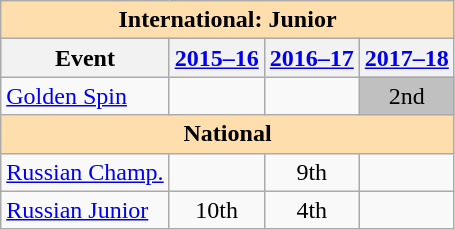<table class="wikitable" style="text-align:center">
<tr>
<th colspan="4" style="background-color: #ffdead; " align="center">International: Junior</th>
</tr>
<tr>
<th>Event</th>
<th><a href='#'>2015–16</a></th>
<th><a href='#'>2016–17</a></th>
<th><a href='#'>2017–18</a></th>
</tr>
<tr>
<td align=left><a href='#'>Golden Spin</a></td>
<td></td>
<td></td>
<td bgcolor=silver>2nd</td>
</tr>
<tr>
<th colspan="4" style="background-color: #ffdead; " align="center">National</th>
</tr>
<tr>
<td align=left><a href='#'>Russian Champ.</a></td>
<td></td>
<td>9th</td>
<td></td>
</tr>
<tr>
<td align=left><a href='#'>Russian Junior</a></td>
<td>10th</td>
<td>4th</td>
<td></td>
</tr>
</table>
